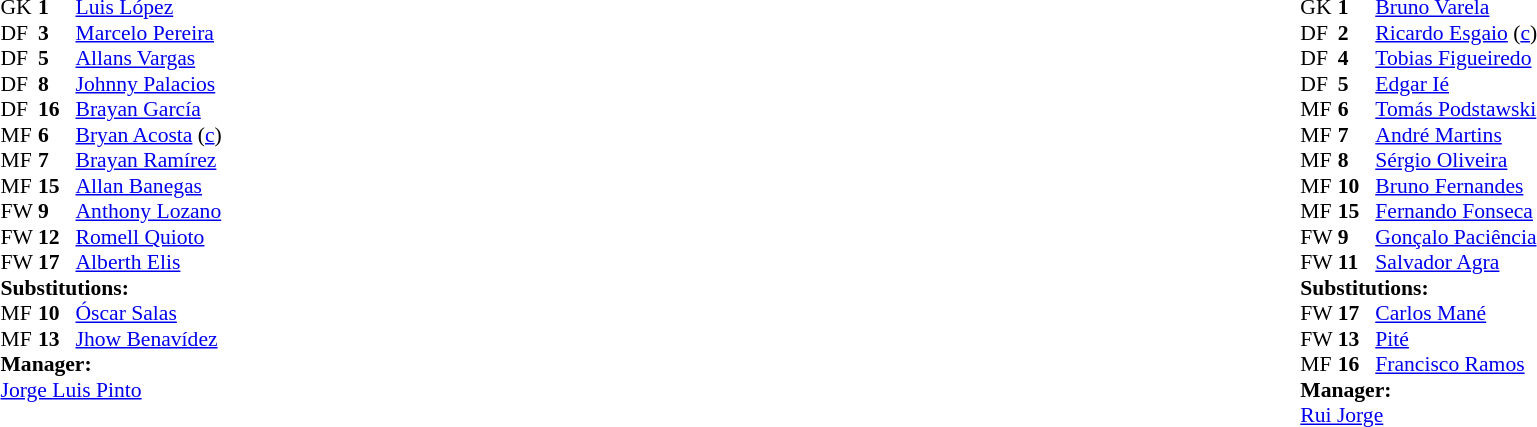<table width="100%">
<tr>
<td valign="top" width="50%"><br><table style="font-size: 90%" cellspacing="0" cellpadding="0">
<tr>
<th width="25"></th>
<th width="25"></th>
</tr>
<tr>
<td>GK</td>
<td><strong>1</strong></td>
<td><a href='#'>Luis López</a></td>
</tr>
<tr>
<td>DF</td>
<td><strong>3</strong></td>
<td><a href='#'>Marcelo Pereira</a></td>
</tr>
<tr>
<td>DF</td>
<td><strong>5</strong></td>
<td><a href='#'>Allans Vargas</a></td>
</tr>
<tr>
<td>DF</td>
<td><strong>8</strong></td>
<td><a href='#'>Johnny Palacios</a></td>
<td></td>
</tr>
<tr>
<td>DF</td>
<td><strong>16</strong></td>
<td><a href='#'>Brayan García</a></td>
</tr>
<tr>
<td>MF</td>
<td><strong>6</strong></td>
<td><a href='#'>Bryan Acosta</a> (<a href='#'>c</a>)</td>
</tr>
<tr>
<td>MF</td>
<td><strong>7</strong></td>
<td><a href='#'>Brayan Ramírez</a></td>
<td></td>
<td></td>
</tr>
<tr>
<td>MF</td>
<td><strong>15</strong></td>
<td><a href='#'>Allan Banegas</a></td>
<td></td>
<td></td>
</tr>
<tr>
<td>FW</td>
<td><strong>9</strong></td>
<td><a href='#'>Anthony Lozano</a></td>
</tr>
<tr>
<td>FW</td>
<td><strong>12</strong></td>
<td><a href='#'>Romell Quioto</a></td>
</tr>
<tr>
<td>FW</td>
<td><strong>17</strong></td>
<td><a href='#'>Alberth Elis</a></td>
</tr>
<tr>
<td colspan=3><strong>Substitutions:</strong></td>
</tr>
<tr>
<td>MF</td>
<td><strong>10</strong></td>
<td><a href='#'>Óscar Salas</a></td>
<td></td>
<td></td>
</tr>
<tr>
<td>MF</td>
<td><strong>13</strong></td>
<td><a href='#'>Jhow Benavídez</a></td>
<td></td>
<td></td>
</tr>
<tr>
<td colspan=3><strong>Manager:</strong></td>
</tr>
<tr>
<td colspan=3><a href='#'>Jorge Luis Pinto</a></td>
</tr>
</table>
</td>
<td valign="top"></td>
<td valign="top" width="50%"><br><table style="font-size: 90%" cellspacing="0" cellpadding="0" align="center">
<tr>
<th width="25"></th>
<th width="25"></th>
</tr>
<tr>
<td>GK</td>
<td><strong>1</strong></td>
<td><a href='#'>Bruno Varela</a></td>
</tr>
<tr>
<td>DF</td>
<td><strong>2</strong></td>
<td><a href='#'>Ricardo Esgaio</a> (<a href='#'>c</a>)</td>
</tr>
<tr>
<td>DF</td>
<td><strong>4</strong></td>
<td><a href='#'>Tobias Figueiredo</a></td>
<td></td>
</tr>
<tr>
<td>DF</td>
<td><strong>5</strong></td>
<td><a href='#'>Edgar Ié</a></td>
</tr>
<tr>
<td>MF</td>
<td><strong>6</strong></td>
<td><a href='#'>Tomás Podstawski</a></td>
</tr>
<tr>
<td>MF</td>
<td><strong>7</strong></td>
<td><a href='#'>André Martins</a></td>
</tr>
<tr>
<td>MF</td>
<td><strong>8</strong></td>
<td><a href='#'>Sérgio Oliveira</a></td>
<td></td>
<td></td>
</tr>
<tr>
<td>MF</td>
<td><strong>10</strong></td>
<td><a href='#'>Bruno Fernandes</a></td>
</tr>
<tr>
<td>MF</td>
<td><strong>15</strong></td>
<td><a href='#'>Fernando Fonseca</a></td>
</tr>
<tr>
<td>FW</td>
<td><strong>9</strong></td>
<td><a href='#'>Gonçalo Paciência</a></td>
<td></td>
<td></td>
</tr>
<tr>
<td>FW</td>
<td><strong>11</strong></td>
<td><a href='#'>Salvador Agra</a></td>
<td></td>
<td></td>
</tr>
<tr>
<td colspan=3><strong>Substitutions:</strong></td>
</tr>
<tr>
<td>FW</td>
<td><strong>17</strong></td>
<td><a href='#'>Carlos Mané</a></td>
<td></td>
<td></td>
</tr>
<tr>
<td>FW</td>
<td><strong>13</strong></td>
<td><a href='#'>Pité</a></td>
<td></td>
<td></td>
</tr>
<tr>
<td>MF</td>
<td><strong>16</strong></td>
<td><a href='#'>Francisco Ramos</a></td>
<td></td>
<td></td>
</tr>
<tr>
<td colspan=3><strong>Manager:</strong></td>
</tr>
<tr>
<td colspan=3><a href='#'>Rui Jorge</a></td>
</tr>
</table>
</td>
</tr>
</table>
